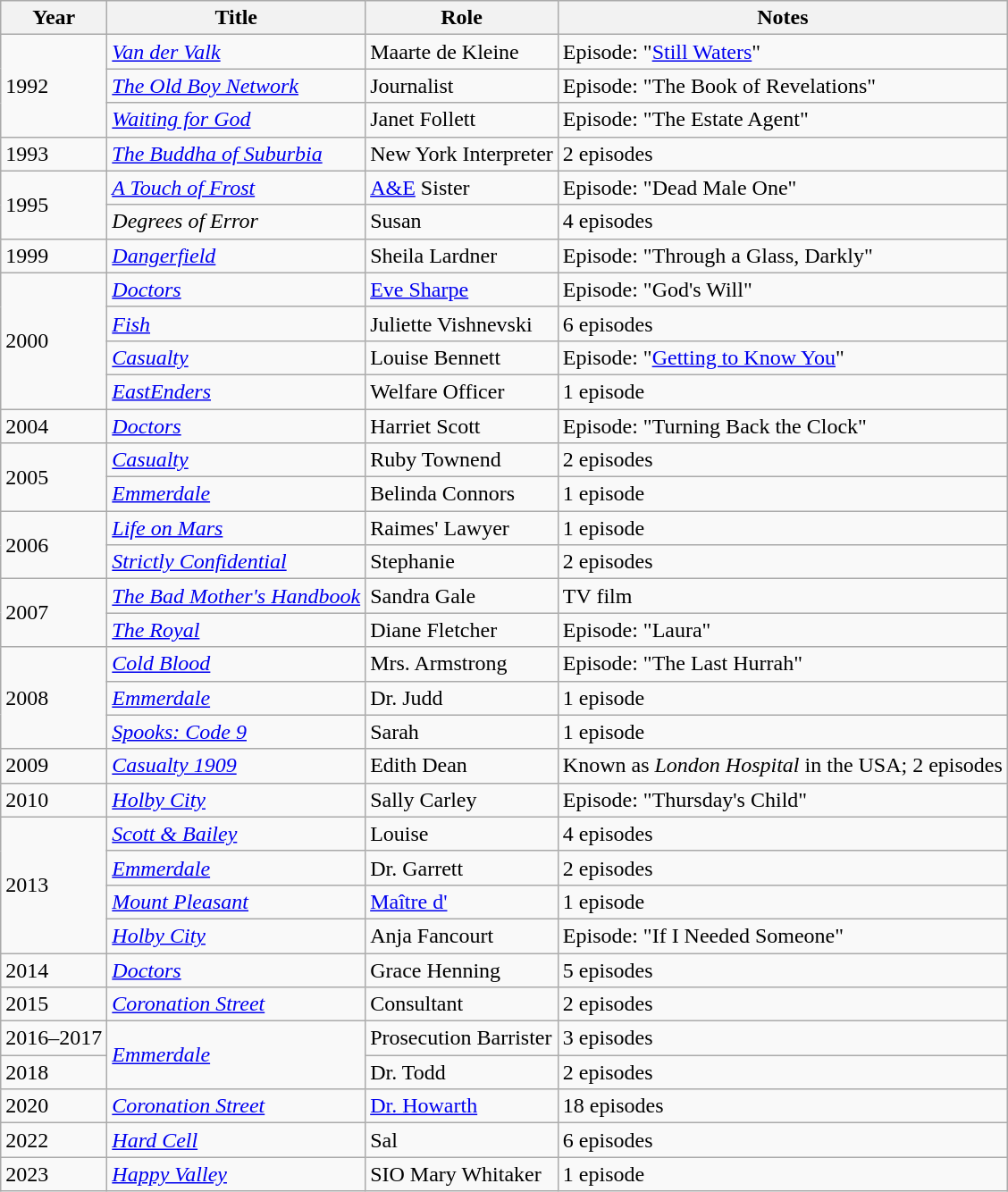<table class="wikitable sortable">
<tr>
<th>Year</th>
<th>Title</th>
<th>Role</th>
<th class="unsortable">Notes</th>
</tr>
<tr>
<td rowspan="3">1992</td>
<td><em><a href='#'>Van der Valk</a></em></td>
<td>Maarte de Kleine</td>
<td>Episode: "<a href='#'>Still Waters</a>"</td>
</tr>
<tr>
<td><em><a href='#'>The Old Boy Network</a></em></td>
<td>Journalist</td>
<td>Episode: "The Book of Revelations"</td>
</tr>
<tr>
<td><a href='#'><em>Waiting for God</em></a></td>
<td>Janet Follett</td>
<td>Episode: "The Estate Agent"</td>
</tr>
<tr>
<td>1993</td>
<td><a href='#'><em>The Buddha of Suburbia</em></a></td>
<td>New York Interpreter</td>
<td>2 episodes</td>
</tr>
<tr>
<td rowspan="2">1995</td>
<td><em><a href='#'>A Touch of Frost</a></em></td>
<td><a href='#'>A&E</a> Sister</td>
<td>Episode: "Dead Male One"</td>
</tr>
<tr>
<td><em>Degrees of Error</em></td>
<td>Susan</td>
<td>4 episodes</td>
</tr>
<tr>
<td>1999</td>
<td><a href='#'><em>Dangerfield</em></a></td>
<td>Sheila Lardner</td>
<td>Episode: "Through a Glass, Darkly"</td>
</tr>
<tr>
<td rowspan="4">2000</td>
<td><a href='#'><em>Doctors</em></a></td>
<td><a href='#'>Eve Sharpe</a></td>
<td>Episode: "God's Will"</td>
</tr>
<tr>
<td><a href='#'><em>Fish</em></a></td>
<td>Juliette Vishnevski</td>
<td>6 episodes</td>
</tr>
<tr>
<td><a href='#'><em>Casualty</em></a></td>
<td>Louise Bennett</td>
<td>Episode: "<a href='#'>Getting to Know You</a>"</td>
</tr>
<tr>
<td><em><a href='#'>EastEnders</a></em></td>
<td>Welfare Officer</td>
<td>1 episode</td>
</tr>
<tr>
<td>2004</td>
<td><a href='#'><em>Doctors</em></a></td>
<td>Harriet Scott</td>
<td>Episode: "Turning Back the Clock"</td>
</tr>
<tr>
<td rowspan="2">2005</td>
<td><a href='#'><em>Casualty</em></a></td>
<td>Ruby Townend</td>
<td>2 episodes</td>
</tr>
<tr>
<td><em><a href='#'>Emmerdale</a></em></td>
<td>Belinda Connors</td>
<td>1 episode</td>
</tr>
<tr>
<td rowspan="2">2006</td>
<td><a href='#'><em>Life on Mars</em></a></td>
<td>Raimes' Lawyer</td>
<td>1 episode</td>
</tr>
<tr>
<td><a href='#'><em>Strictly Confidential</em></a></td>
<td>Stephanie</td>
<td>2 episodes</td>
</tr>
<tr>
<td rowspan="2">2007</td>
<td><em><a href='#'>The Bad Mother's Handbook</a></em></td>
<td>Sandra Gale</td>
<td>TV film</td>
</tr>
<tr>
<td><em><a href='#'>The Royal</a></em></td>
<td>Diane Fletcher</td>
<td>Episode: "Laura"</td>
</tr>
<tr>
<td rowspan="3">2008</td>
<td><a href='#'><em>Cold Blood</em></a></td>
<td>Mrs. Armstrong</td>
<td>Episode: "The Last Hurrah"</td>
</tr>
<tr>
<td><em><a href='#'>Emmerdale</a></em></td>
<td>Dr. Judd</td>
<td>1 episode</td>
</tr>
<tr>
<td><em><a href='#'>Spooks: Code 9</a></em></td>
<td>Sarah</td>
<td>1 episode</td>
</tr>
<tr>
<td>2009</td>
<td><a href='#'><em>Casualty 1909</em></a></td>
<td>Edith Dean</td>
<td>Known as <em>London Hospital</em> in the USA; 2 episodes</td>
</tr>
<tr>
<td>2010</td>
<td><em><a href='#'>Holby City</a></em></td>
<td>Sally Carley</td>
<td>Episode: "Thursday's Child"</td>
</tr>
<tr>
<td rowspan="4">2013</td>
<td><em><a href='#'>Scott & Bailey</a></em></td>
<td>Louise</td>
<td>4 episodes</td>
</tr>
<tr>
<td><em><a href='#'>Emmerdale</a></em></td>
<td>Dr. Garrett</td>
<td>2 episodes</td>
</tr>
<tr>
<td><a href='#'><em>Mount Pleasant</em></a></td>
<td><a href='#'>Maître d'</a></td>
<td>1 episode</td>
</tr>
<tr>
<td><em><a href='#'>Holby City</a></em></td>
<td>Anja Fancourt</td>
<td>Episode: "If I Needed Someone"</td>
</tr>
<tr>
<td>2014</td>
<td><a href='#'><em>Doctors</em></a></td>
<td>Grace Henning</td>
<td>5 episodes</td>
</tr>
<tr>
<td>2015</td>
<td><em><a href='#'>Coronation Street</a></em></td>
<td>Consultant</td>
<td>2 episodes</td>
</tr>
<tr>
<td>2016–2017</td>
<td rowspan="2"><em><a href='#'>Emmerdale</a></em></td>
<td>Prosecution Barrister</td>
<td>3 episodes</td>
</tr>
<tr>
<td>2018</td>
<td>Dr. Todd</td>
<td>2 episodes</td>
</tr>
<tr>
<td>2020</td>
<td><em><a href='#'>Coronation Street</a></em></td>
<td><a href='#'>Dr. Howarth</a></td>
<td>18 episodes</td>
</tr>
<tr>
<td>2022</td>
<td><em><a href='#'>Hard Cell</a></em></td>
<td>Sal</td>
<td>6 episodes</td>
</tr>
<tr>
<td>2023</td>
<td><em><a href='#'>Happy Valley</a></em></td>
<td>SIO Mary Whitaker</td>
<td>1 episode</td>
</tr>
</table>
